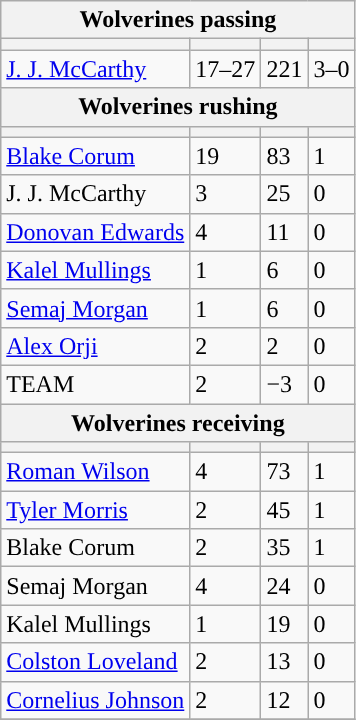<table class="wikitable plainrowheaders">
<tr>
<th colspan="6">Wolverines passing</th>
</tr>
<tr>
<th scope="col"></th>
<th scope="col"></th>
<th scope="col"></th>
<th scope="col"></th>
</tr>
<tr>
<td><a href='#'>J. J. McCarthy</a></td>
<td>17–27</td>
<td>221</td>
<td>3–0</td>
</tr>
<tr>
<th colspan="6">Wolverines rushing</th>
</tr>
<tr>
<th scope="col"></th>
<th scope="col"></th>
<th scope="col"></th>
<th scope="col"></th>
</tr>
<tr>
<td><a href='#'>Blake Corum</a></td>
<td>19</td>
<td>83</td>
<td>1</td>
</tr>
<tr>
<td>J. J. McCarthy</td>
<td>3</td>
<td>25</td>
<td>0</td>
</tr>
<tr>
<td><a href='#'>Donovan Edwards</a></td>
<td>4</td>
<td>11</td>
<td>0</td>
</tr>
<tr>
<td><a href='#'>Kalel Mullings</a></td>
<td>1</td>
<td>6</td>
<td>0</td>
</tr>
<tr>
<td><a href='#'>Semaj Morgan</a></td>
<td>1</td>
<td>6</td>
<td>0</td>
</tr>
<tr>
<td><a href='#'>Alex Orji</a></td>
<td>2</td>
<td>2</td>
<td>0</td>
</tr>
<tr>
<td>TEAM</td>
<td>2</td>
<td>−3</td>
<td>0</td>
</tr>
<tr>
<th colspan="6">Wolverines receiving</th>
</tr>
<tr>
<th scope="col"></th>
<th scope="col"></th>
<th scope="col"></th>
<th scope="col"></th>
</tr>
<tr>
<td><a href='#'>Roman Wilson</a></td>
<td>4</td>
<td>73</td>
<td>1</td>
</tr>
<tr>
<td><a href='#'>Tyler Morris</a></td>
<td>2</td>
<td>45</td>
<td>1</td>
</tr>
<tr>
<td>Blake Corum</td>
<td>2</td>
<td>35</td>
<td>1</td>
</tr>
<tr>
<td>Semaj Morgan</td>
<td>4</td>
<td>24</td>
<td>0</td>
</tr>
<tr>
<td>Kalel Mullings</td>
<td>1</td>
<td>19</td>
<td>0</td>
</tr>
<tr>
<td><a href='#'>Colston Loveland</a></td>
<td>2</td>
<td>13</td>
<td>0</td>
</tr>
<tr>
<td><a href='#'>Cornelius Johnson</a></td>
<td>2</td>
<td>12</td>
<td>0</td>
</tr>
<tr>
</tr>
</table>
